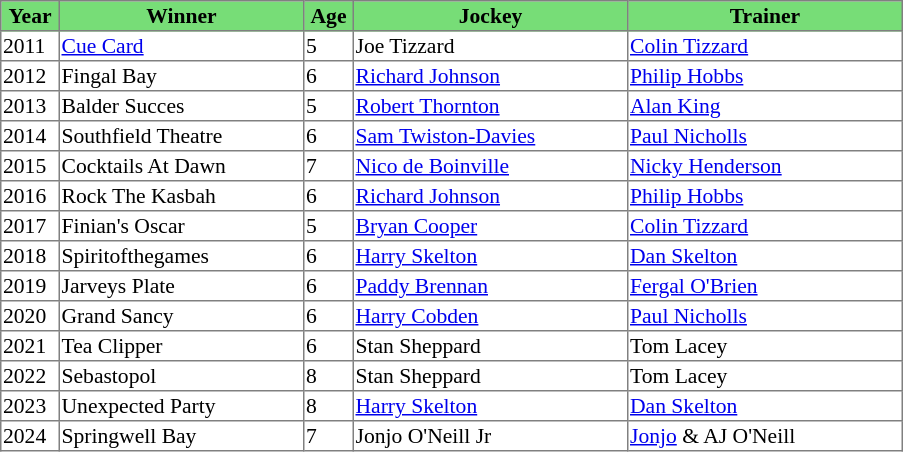<table class = "sortable" | border="1" style="border-collapse: collapse; font-size:90%">
<tr bgcolor="#77dd77" align="center">
<th style="width:36px"><strong>Year</strong></th>
<th style="width:160px"><strong>Winner</strong></th>
<th style="width:30px"><strong>Age</strong></th>
<th style="width:180px"><strong>Jockey</strong></th>
<th style="width:180px"><strong>Trainer</strong></th>
</tr>
<tr>
<td>2011</td>
<td><a href='#'>Cue Card</a></td>
<td>5</td>
<td>Joe Tizzard</td>
<td><a href='#'>Colin Tizzard</a></td>
</tr>
<tr>
<td>2012</td>
<td>Fingal Bay</td>
<td>6</td>
<td><a href='#'>Richard Johnson</a></td>
<td><a href='#'>Philip Hobbs</a></td>
</tr>
<tr>
<td>2013</td>
<td>Balder Succes</td>
<td>5</td>
<td><a href='#'>Robert Thornton</a></td>
<td><a href='#'>Alan King</a></td>
</tr>
<tr>
<td>2014</td>
<td>Southfield Theatre</td>
<td>6</td>
<td><a href='#'>Sam Twiston-Davies</a></td>
<td><a href='#'>Paul Nicholls</a></td>
</tr>
<tr>
<td>2015</td>
<td>Cocktails At Dawn</td>
<td>7</td>
<td><a href='#'>Nico de Boinville</a></td>
<td><a href='#'>Nicky Henderson</a></td>
</tr>
<tr>
<td>2016</td>
<td>Rock The Kasbah</td>
<td>6</td>
<td><a href='#'>Richard Johnson</a></td>
<td><a href='#'>Philip Hobbs</a></td>
</tr>
<tr>
<td>2017</td>
<td>Finian's Oscar</td>
<td>5</td>
<td><a href='#'>Bryan Cooper</a></td>
<td><a href='#'>Colin Tizzard</a></td>
</tr>
<tr>
<td>2018</td>
<td>Spiritofthegames</td>
<td>6</td>
<td><a href='#'>Harry Skelton</a></td>
<td><a href='#'>Dan Skelton</a></td>
</tr>
<tr>
<td>2019</td>
<td>Jarveys Plate</td>
<td>6</td>
<td><a href='#'>Paddy Brennan</a></td>
<td><a href='#'>Fergal O'Brien</a></td>
</tr>
<tr>
<td>2020</td>
<td>Grand Sancy</td>
<td>6</td>
<td><a href='#'>Harry Cobden</a></td>
<td><a href='#'>Paul Nicholls</a></td>
</tr>
<tr>
<td>2021</td>
<td>Tea Clipper</td>
<td>6</td>
<td>Stan Sheppard</td>
<td>Tom Lacey</td>
</tr>
<tr>
<td>2022</td>
<td>Sebastopol</td>
<td>8</td>
<td>Stan Sheppard</td>
<td>Tom Lacey</td>
</tr>
<tr>
<td>2023</td>
<td>Unexpected Party</td>
<td>8</td>
<td><a href='#'>Harry Skelton</a></td>
<td><a href='#'>Dan Skelton</a></td>
</tr>
<tr>
<td>2024</td>
<td>Springwell Bay</td>
<td>7</td>
<td>Jonjo O'Neill Jr</td>
<td><a href='#'>Jonjo</a> & AJ O'Neill</td>
</tr>
</table>
